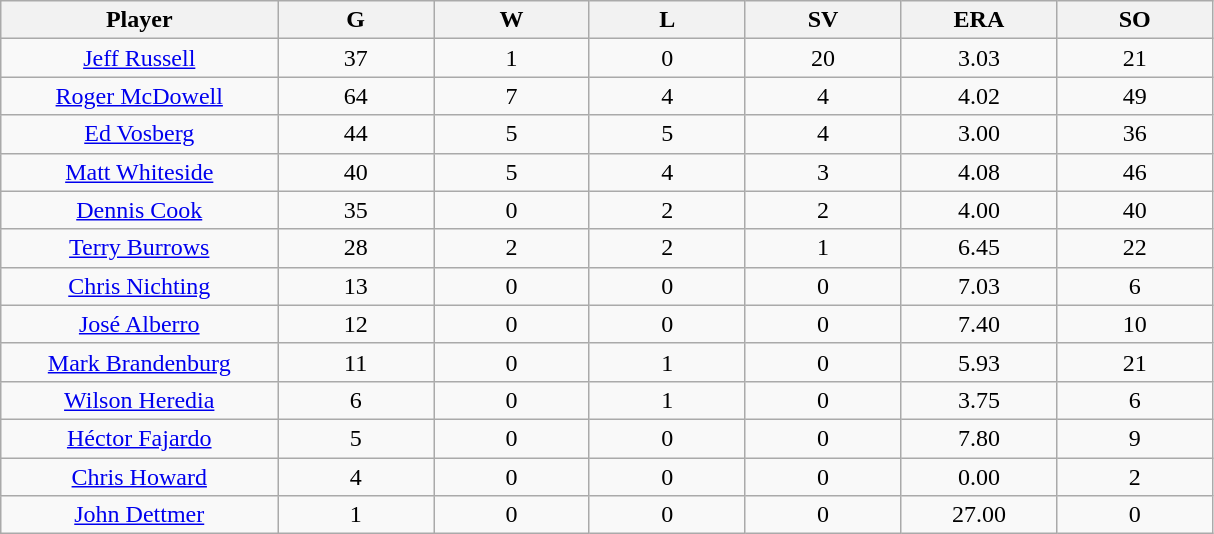<table class="wikitable sortable">
<tr>
<th bgcolor="#DDDDFF" width="16%">Player</th>
<th bgcolor="#DDDDFF" width="9%">G</th>
<th bgcolor="#DDDDFF" width="9%">W</th>
<th bgcolor="#DDDDFF" width="9%">L</th>
<th bgcolor="#DDDDFF" width="9%">SV</th>
<th bgcolor="#DDDDFF" width="9%">ERA</th>
<th bgcolor="#DDDDFF" width="9%">SO</th>
</tr>
<tr align=center>
<td><a href='#'>Jeff Russell</a></td>
<td>37</td>
<td>1</td>
<td>0</td>
<td>20</td>
<td>3.03</td>
<td>21</td>
</tr>
<tr align=center>
<td><a href='#'>Roger McDowell</a></td>
<td>64</td>
<td>7</td>
<td>4</td>
<td>4</td>
<td>4.02</td>
<td>49</td>
</tr>
<tr align=center>
<td><a href='#'>Ed Vosberg</a></td>
<td>44</td>
<td>5</td>
<td>5</td>
<td>4</td>
<td>3.00</td>
<td>36</td>
</tr>
<tr align=center>
<td><a href='#'>Matt Whiteside</a></td>
<td>40</td>
<td>5</td>
<td>4</td>
<td>3</td>
<td>4.08</td>
<td>46</td>
</tr>
<tr align=center>
<td><a href='#'>Dennis Cook</a></td>
<td>35</td>
<td>0</td>
<td>2</td>
<td>2</td>
<td>4.00</td>
<td>40</td>
</tr>
<tr align=center>
<td><a href='#'>Terry Burrows</a></td>
<td>28</td>
<td>2</td>
<td>2</td>
<td>1</td>
<td>6.45</td>
<td>22</td>
</tr>
<tr align=center>
<td><a href='#'>Chris Nichting</a></td>
<td>13</td>
<td>0</td>
<td>0</td>
<td>0</td>
<td>7.03</td>
<td>6</td>
</tr>
<tr align=center>
<td><a href='#'>José Alberro</a></td>
<td>12</td>
<td>0</td>
<td>0</td>
<td>0</td>
<td>7.40</td>
<td>10</td>
</tr>
<tr align=center>
<td><a href='#'>Mark Brandenburg</a></td>
<td>11</td>
<td>0</td>
<td>1</td>
<td>0</td>
<td>5.93</td>
<td>21</td>
</tr>
<tr align=center>
<td><a href='#'>Wilson Heredia</a></td>
<td>6</td>
<td>0</td>
<td>1</td>
<td>0</td>
<td>3.75</td>
<td>6</td>
</tr>
<tr align=center>
<td><a href='#'>Héctor Fajardo</a></td>
<td>5</td>
<td>0</td>
<td>0</td>
<td>0</td>
<td>7.80</td>
<td>9</td>
</tr>
<tr align=center>
<td><a href='#'>Chris Howard</a></td>
<td>4</td>
<td>0</td>
<td>0</td>
<td>0</td>
<td>0.00</td>
<td>2</td>
</tr>
<tr align=center>
<td><a href='#'>John Dettmer</a></td>
<td>1</td>
<td>0</td>
<td>0</td>
<td>0</td>
<td>27.00</td>
<td>0</td>
</tr>
</table>
